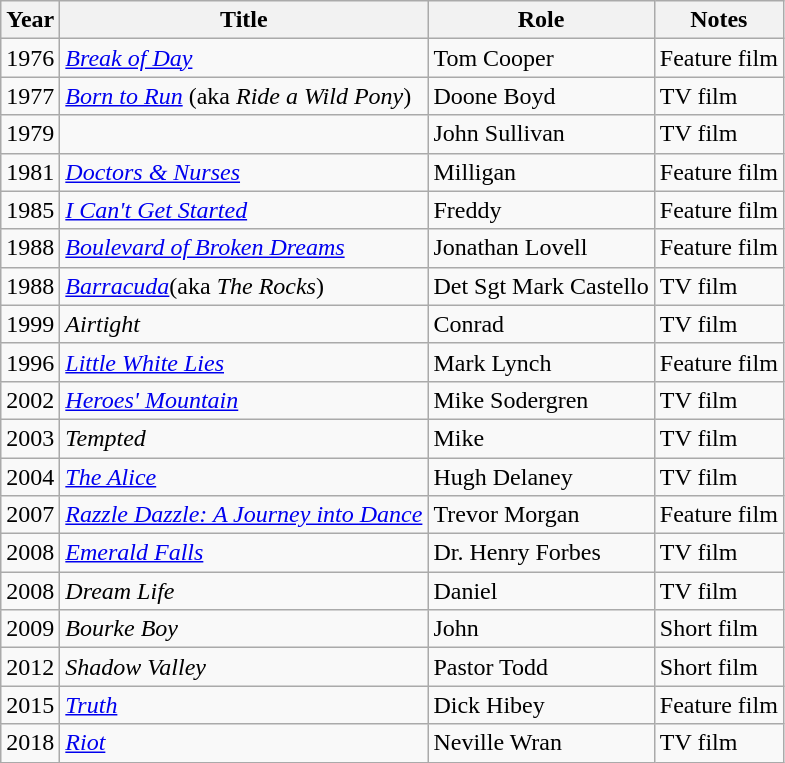<table class="wikitable sortable">
<tr>
<th>Year</th>
<th>Title</th>
<th>Role</th>
<th class="unsortable">Notes</th>
</tr>
<tr>
<td>1976</td>
<td><em><a href='#'>Break of Day</a></em></td>
<td>Tom Cooper</td>
<td>Feature film</td>
</tr>
<tr>
<td>1977</td>
<td><em><a href='#'>Born to Run</a></em> (aka <em>Ride a Wild Pony</em>)</td>
<td>Doone Boyd</td>
<td>TV film</td>
</tr>
<tr>
<td>1979</td>
<td><em></em></td>
<td>John Sullivan</td>
<td>TV film</td>
</tr>
<tr>
<td>1981</td>
<td><em><a href='#'>Doctors & Nurses</a></em></td>
<td>Milligan</td>
<td>Feature film</td>
</tr>
<tr>
<td>1985</td>
<td><em><a href='#'>I Can't Get Started</a></em></td>
<td>Freddy</td>
<td>Feature film</td>
</tr>
<tr>
<td>1988</td>
<td><em><a href='#'>Boulevard of Broken Dreams</a></em></td>
<td>Jonathan Lovell</td>
<td>Feature film</td>
</tr>
<tr>
<td>1988</td>
<td><em><a href='#'>Barracuda</a></em>(aka <em>The Rocks</em>)</td>
<td>Det Sgt Mark Castello</td>
<td>TV film</td>
</tr>
<tr>
<td>1999</td>
<td><em>Airtight</em></td>
<td>Conrad</td>
<td>TV film</td>
</tr>
<tr>
<td>1996</td>
<td><em><a href='#'>Little White Lies</a></em></td>
<td>Mark Lynch</td>
<td>Feature film</td>
</tr>
<tr>
<td>2002</td>
<td><em><a href='#'>Heroes' Mountain</a></em></td>
<td>Mike Sodergren</td>
<td>TV film</td>
</tr>
<tr>
<td>2003</td>
<td><em>Tempted</em></td>
<td>Mike</td>
<td>TV film</td>
</tr>
<tr>
<td>2004</td>
<td><em><a href='#'>The Alice</a></em></td>
<td>Hugh Delaney</td>
<td>TV film</td>
</tr>
<tr>
<td>2007</td>
<td><em><a href='#'>Razzle Dazzle: A Journey into Dance</a></em></td>
<td>Trevor Morgan</td>
<td>Feature film</td>
</tr>
<tr>
<td>2008</td>
<td><em><a href='#'>Emerald Falls</a></em></td>
<td>Dr. Henry Forbes</td>
<td>TV film</td>
</tr>
<tr>
<td>2008</td>
<td><em>Dream Life</em></td>
<td>Daniel</td>
<td>TV film</td>
</tr>
<tr>
<td>2009</td>
<td><em>Bourke Boy</em></td>
<td>John</td>
<td>Short film</td>
</tr>
<tr>
<td>2012</td>
<td><em>Shadow Valley</em></td>
<td>Pastor Todd</td>
<td>Short film</td>
</tr>
<tr>
<td>2015</td>
<td><em><a href='#'>Truth</a></em></td>
<td>Dick Hibey</td>
<td>Feature film</td>
</tr>
<tr>
<td>2018</td>
<td><em><a href='#'>Riot</a></em></td>
<td>Neville Wran</td>
<td>TV film</td>
</tr>
</table>
